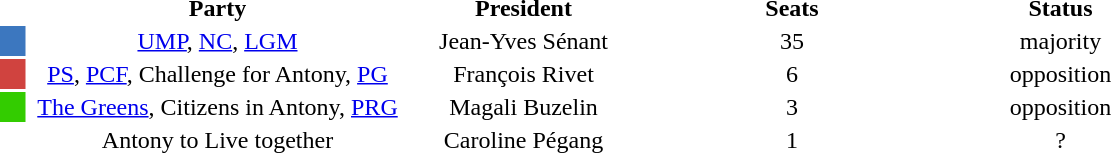<table class="toccolours">
<tr>
<th></th>
<th width=15px></th>
<th width=250px>Party</th>
<th width=150px>President</th>
<th width=200px>Seats</th>
<th width=150px>Status</th>
</tr>
<tr ---- ALIGN="center">
<td></td>
<td bgcolor=#3C77BF></td>
<td><a href='#'>UMP</a>, <a href='#'>NC</a>, <a href='#'>LGM</a></td>
<td>Jean-Yves Sénant</td>
<td>35</td>
<td>majority</td>
</tr>
<tr ---- ALIGN="center">
<td></td>
<td bgcolor=#D0433F></td>
<td><a href='#'>PS</a>, <a href='#'>PCF</a>, Challenge for Antony, <a href='#'>PG</a></td>
<td>François Rivet</td>
<td>6</td>
<td>opposition</td>
</tr>
<tr ---- ALIGN="center">
<td></td>
<td bgcolor=#33CC00></td>
<td><a href='#'>The Greens</a>, Citizens in Antony, <a href='#'>PRG</a></td>
<td>Magali Buzelin</td>
<td>3</td>
<td>opposition</td>
</tr>
<tr ---- ALIGN="center">
<td></td>
<td bgcolor=></td>
<td>Antony to Live together</td>
<td>Caroline Pégang</td>
<td>1</td>
<td>?</td>
</tr>
</table>
